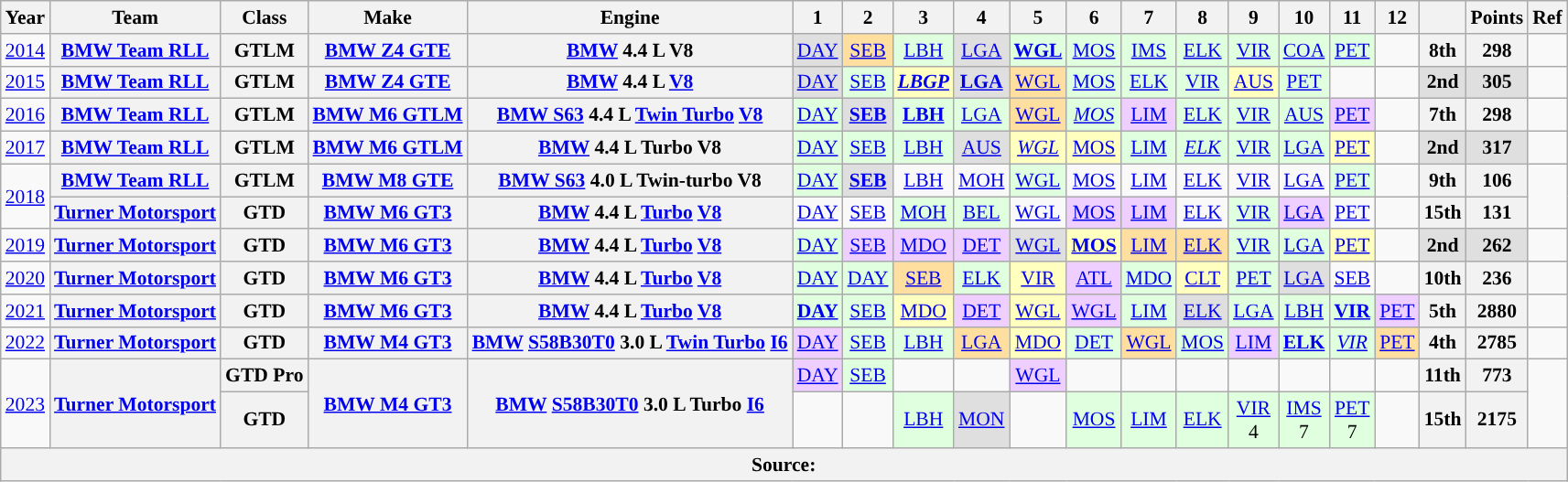<table class="wikitable" style="text-align:center; font-size:90%">
<tr>
<th>Year</th>
<th>Team</th>
<th>Class</th>
<th>Make</th>
<th>Engine</th>
<th>1</th>
<th>2</th>
<th>3</th>
<th>4</th>
<th>5</th>
<th>6</th>
<th>7</th>
<th>8</th>
<th>9</th>
<th>10</th>
<th>11</th>
<th>12</th>
<th></th>
<th>Points</th>
<th>Ref</th>
</tr>
<tr>
<td><a href='#'>2014</a></td>
<th><a href='#'>BMW Team RLL</a></th>
<th>GTLM</th>
<th><a href='#'>BMW Z4 GTE</a></th>
<th><a href='#'>BMW</a> 4.4 L V8</th>
<td style="background:#DFDFDF;"><a href='#'>DAY</a><br></td>
<td style="background:#FFDF9F;"><a href='#'>SEB</a><br></td>
<td style="background:#DFFFDF;"><a href='#'>LBH</a><br></td>
<td style="background:#DFDFDF;"><a href='#'>LGA</a><br></td>
<td style="background:#DFFFDF;"><strong><a href='#'>WGL</a></strong><br></td>
<td style="background:#DFFFDF;"><a href='#'>MOS</a><br></td>
<td style="background:#DFFFDF;"><a href='#'>IMS</a><br></td>
<td style="background:#DFFFDF;"><a href='#'>ELK</a><br></td>
<td style="background:#DFFFDF;"><a href='#'>VIR</a><br></td>
<td style="background:#DFFFDF;"><a href='#'>COA</a><br></td>
<td style="background:#DFFFDF;"><a href='#'>PET</a><br></td>
<td></td>
<th>8th</th>
<th>298</th>
<td></td>
</tr>
<tr>
<td><a href='#'>2015</a></td>
<th><a href='#'>BMW Team RLL</a></th>
<th>GTLM</th>
<th><a href='#'>BMW Z4 GTE</a></th>
<th><a href='#'>BMW</a> 4.4 L <a href='#'>V8</a></th>
<td style="background:#dfdfdf;"><a href='#'>DAY</a><br></td>
<td style="background:#dfffdf;"><a href='#'>SEB</a><br></td>
<td style="background:#ffffbf;"><strong><em><a href='#'>LBGP</a><br></em></strong></td>
<td style="background:#dfdfdf;"><strong><a href='#'>LGA</a><br></strong></td>
<td style="background:#ffdf9f;"><a href='#'>WGL</a><br></td>
<td style="background:#dfffdf;"><a href='#'>MOS</a><br></td>
<td style="background:#dfffdf;"><a href='#'>ELK</a><br></td>
<td style="background:#dfffdf;"><a href='#'>VIR</a><br></td>
<td style="background:#ffffbf;"><a href='#'>AUS</a><br></td>
<td style="background:#dfffdf;"><a href='#'>PET</a><br></td>
<td></td>
<td></td>
<th style="background:#DFDFDF;"><strong>2nd</strong></th>
<th style="background:#DFDFDF;"><strong>305</strong></th>
<td></td>
</tr>
<tr>
<td><a href='#'>2016</a></td>
<th><a href='#'>BMW Team RLL</a></th>
<th>GTLM</th>
<th><a href='#'>BMW M6 GTLM</a></th>
<th><a href='#'>BMW S63</a> 4.4 L <a href='#'>Twin Turbo</a> <a href='#'>V8</a></th>
<td style="background:#dfffdf;"><a href='#'>DAY</a><br></td>
<td style="background:#dfdfdf;"><strong><a href='#'>SEB</a><br></strong></td>
<td style="background:#dfffdf;"><strong><a href='#'>LBH</a><br></strong></td>
<td style="background:#dfffdf;"><a href='#'>LGA</a><br></td>
<td style="background:#ffdf9f;"><a href='#'>WGL</a><br></td>
<td style="background:#dfffdf;"><em><a href='#'>MOS</a><br></em></td>
<td style="background:#efcfff;"><a href='#'>LIM</a><br></td>
<td style="background:#dfffdf;"><a href='#'>ELK</a><br></td>
<td style="background:#dfffdf;"><a href='#'>VIR</a> <br></td>
<td style="background:#dfffdf;"><a href='#'>AUS</a><br></td>
<td style="background:#efcfff;"><a href='#'>PET</a><br></td>
<td></td>
<th style="background:#;">7th</th>
<th style="background:#;">298</th>
<td></td>
</tr>
<tr>
<td><a href='#'>2017</a></td>
<th><a href='#'>BMW Team RLL</a></th>
<th>GTLM</th>
<th><a href='#'>BMW M6 GTLM</a></th>
<th><a href='#'>BMW</a> 4.4 L Turbo V8</th>
<td style="background:#DFFFDF;"><a href='#'>DAY</a><br></td>
<td style="background:#DFFFDF;"><a href='#'>SEB</a><br></td>
<td style="background:#DFFFDF;"><a href='#'>LBH</a><br></td>
<td style="background:#DFDFDF;"><a href='#'>AUS</a><br></td>
<td style="background:#FFFFBF;"><em><a href='#'>WGL</a></em><br></td>
<td style="background:#FFFFBF;"><a href='#'>MOS</a><br></td>
<td style="background:#DFFFDF;"><a href='#'>LIM</a><br></td>
<td style="background:#DFFFDF;"><em><a href='#'>ELK</a></em><br></td>
<td style="background:#DFFFDF;"><a href='#'>VIR</a><br></td>
<td style="background:#DFFFDF;"><a href='#'>LGA</a><br></td>
<td style="background:#FFFFBF;"><a href='#'>PET</a><br></td>
<td></td>
<th style="background:#DFDFDF;">2nd</th>
<th style="background:#DFDFDF;">317</th>
<td></td>
</tr>
<tr>
<td rowspan=2><a href='#'>2018</a></td>
<th><a href='#'>BMW Team RLL</a></th>
<th>GTLM</th>
<th><a href='#'>BMW M8 GTE</a></th>
<th><a href='#'>BMW S63</a> 4.0 L Twin-turbo V8</th>
<td style="background:#DFFFDF;"><a href='#'>DAY</a><br></td>
<td style="background:#DFDFDF;"><strong><a href='#'>SEB</a></strong><br></td>
<td><a href='#'>LBH</a></td>
<td><a href='#'>MOH</a></td>
<td style="background:#DFFFDF;"><a href='#'>WGL</a><br></td>
<td><a href='#'>MOS</a></td>
<td><a href='#'>LIM</a></td>
<td><a href='#'>ELK</a></td>
<td><a href='#'>VIR</a></td>
<td><a href='#'>LGA</a></td>
<td style="background:#DFFFDF;"><a href='#'>PET</a><br></td>
<td></td>
<th>9th</th>
<th>106</th>
<td rowspan="2"></td>
</tr>
<tr>
<th><a href='#'>Turner Motorsport</a></th>
<th>GTD</th>
<th><a href='#'>BMW M6 GT3</a></th>
<th><a href='#'>BMW</a> 4.4 L <a href='#'>Turbo</a> <a href='#'>V8</a></th>
<td><a href='#'>DAY</a></td>
<td><a href='#'>SEB</a></td>
<td style="background:#dfffdf;"><a href='#'>MOH</a><br></td>
<td style="background:#dfffdf;"><a href='#'>BEL</a><br></td>
<td><a href='#'>WGL</a></td>
<td style="background:#efcfff;"><a href='#'>MOS</a><br></td>
<td style="background:#efcfff;"><a href='#'>LIM</a><br></td>
<td><a href='#'>ELK</a><br></td>
<td style="background:#dfffdf;"><a href='#'>VIR</a><br></td>
<td style="background:#efcfff;"><a href='#'>LGA</a><br></td>
<td><a href='#'>PET</a><br></td>
<td></td>
<th>15th</th>
<th>131</th>
</tr>
<tr>
<td><a href='#'>2019</a></td>
<th><a href='#'>Turner Motorsport</a></th>
<th>GTD</th>
<th><a href='#'>BMW M6 GT3</a></th>
<th><a href='#'>BMW</a> 4.4 L <a href='#'>Turbo</a> <a href='#'>V8</a></th>
<td style="background:#DFFFDF;"><a href='#'>DAY</a><br></td>
<td style="background:#EFCFFF;"><a href='#'>SEB</a><br></td>
<td style="background:#EFCFFF;"><a href='#'>MDO</a><br></td>
<td style="background:#EFCFFF;"><a href='#'>DET</a><br></td>
<td style="background:#DFDFDF;"><a href='#'>WGL</a><br></td>
<td style="background:#FFFFBF;"><strong><a href='#'>MOS</a></strong><br></td>
<td style="background:#FFDF9F;"><a href='#'>LIM</a><br></td>
<td style="background:#FFDF9F;"><a href='#'>ELK</a><br></td>
<td style="background:#DFFFDF;"><a href='#'>VIR</a><br></td>
<td style="background:#DFFFDF;"><a href='#'>LGA</a><br></td>
<td style="background:#FFFFBF;"><a href='#'>PET</a><br></td>
<td></td>
<th style="background:#DFDFDF;">2nd</th>
<th style="background:#DFDFDF;">262</th>
<td></td>
</tr>
<tr>
<td><a href='#'>2020</a></td>
<th><a href='#'>Turner Motorsport</a></th>
<th>GTD</th>
<th><a href='#'>BMW M6 GT3</a></th>
<th><a href='#'>BMW</a> 4.4 L <a href='#'>Turbo</a> <a href='#'>V8</a></th>
<td style="background:#DFFFDF;"><a href='#'>DAY</a><br></td>
<td style="background:#DFFFDF;"><a href='#'>DAY</a><br></td>
<td style="background:#FFDF9F;"><a href='#'>SEB</a><br></td>
<td style="background:#DFFFDF;"><a href='#'>ELK</a><br></td>
<td style="background:#FFFFBF;"><a href='#'>VIR</a><br></td>
<td style="background:#EFCFFF;"><a href='#'>ATL</a><br></td>
<td style="background:#DFFFDF;"><a href='#'>MDO</a><br></td>
<td style="background:#FFFFBF;"><a href='#'>CLT</a><br></td>
<td style="background:#DFFFDF;"><a href='#'>PET</a><br></td>
<td style="background:#DFDFDF;"><a href='#'>LGA</a><br></td>
<td><a href='#'>SEB</a><br></td>
<td></td>
<th>10th</th>
<th>236</th>
<td></td>
</tr>
<tr>
<td><a href='#'>2021</a></td>
<th><a href='#'>Turner Motorsport</a></th>
<th>GTD</th>
<th><a href='#'>BMW M6 GT3</a></th>
<th><a href='#'>BMW</a> 4.4 L <a href='#'>Turbo</a> <a href='#'>V8</a></th>
<td style="background:#DFFFDF;"><strong><a href='#'>DAY</a></strong><br></td>
<td style="background:#DFFFDF;"><a href='#'>SEB</a><br></td>
<td style="background:#FFFFBF;"><a href='#'>MDO</a><br></td>
<td style="background:#EFCFFF;"><a href='#'>DET</a><br></td>
<td style="background:#FFFFBF;"><a href='#'>WGL</a><br></td>
<td style="background:#EFCFFF;"><a href='#'>WGL</a><br></td>
<td style="background:#DFFFDF;"><a href='#'>LIM</a><br></td>
<td style="background:#DFDFDF;"><a href='#'>ELK</a><br></td>
<td style="background:#DFFFDF;"><a href='#'>LGA</a><br></td>
<td style="background:#DFFFDF;"><a href='#'>LBH</a><br></td>
<td style="background:#DFFFDF;"><strong><a href='#'>VIR</a></strong><br></td>
<td style="background:#EFCFFF;"><a href='#'>PET</a><br></td>
<th>5th</th>
<th>2880</th>
<td></td>
</tr>
<tr>
<td><a href='#'>2022</a></td>
<th><a href='#'>Turner Motorsport</a></th>
<th>GTD</th>
<th><a href='#'>BMW M4 GT3</a></th>
<th><a href='#'>BMW</a> <a href='#'>S58B30T0</a> 3.0 L <a href='#'>Twin Turbo</a> <a href='#'>I6</a></th>
<td style="background:#EFCFFF;"><a href='#'>DAY</a><br></td>
<td style="background:#DFFFDF;"><a href='#'>SEB</a><br></td>
<td style="background:#DFFFDF;"><a href='#'>LBH</a><br></td>
<td style="background:#FFDF9F;"><a href='#'>LGA</a><br></td>
<td style="background:#FFFFBF;"><a href='#'>MDO</a><br></td>
<td style="background:#DFFFDF;"><a href='#'>DET</a><br></td>
<td style="background:#FFDF9F;"><a href='#'>WGL</a><br></td>
<td style="background:#DFFFDF;"><a href='#'>MOS</a><br></td>
<td style="background:#efcfff;"><a href='#'>LIM</a><br></td>
<td style="background:#dfffdf;"><strong><a href='#'>ELK</a><br></strong></td>
<td style="background:#dfffdf;"><em><a href='#'>VIR</a><br></em></td>
<td style="background:#ffdf9f;"><a href='#'>PET</a><br></td>
<th>4th</th>
<th>2785</th>
<td></td>
</tr>
<tr>
<td rowspan=2><a href='#'>2023</a></td>
<th rowspan=2><a href='#'>Turner Motorsport</a></th>
<th>GTD Pro</th>
<th rowspan=2><a href='#'>BMW M4 GT3</a></th>
<th rowspan=2><a href='#'>BMW</a> <a href='#'>S58B30T0</a> 3.0 L Turbo <a href='#'>I6</a></th>
<td style="background:#EFCFFF;"><a href='#'>DAY</a><br></td>
<td style="background:#DFFFDF;"><a href='#'>SEB</a><br></td>
<td style="background:#;"></td>
<td style="background:#;"></td>
<td style="background:#EFCFFF;"><a href='#'>WGL</a><br></td>
<td style="background:#;"></td>
<td style="background:#;"></td>
<td style="background:#;"></td>
<td style="background:#;"></td>
<td style="background:#;"></td>
<td style="background:#;"></td>
<td></td>
<th>11th</th>
<th>773</th>
<td rowspan="2"></td>
</tr>
<tr>
<th>GTD</th>
<td></td>
<td></td>
<td style="background:#DFFFDF;"><a href='#'>LBH</a><br></td>
<td style="background:#DFDFDF;”"><a href='#'>MON</a><br></td>
<td style="background:#;”"><br></td>
<td style="background:#DFFFDF;"><a href='#'>MOS</a><br></td>
<td style="background:#DFFFDF;"><a href='#'>LIM</a><br></td>
<td style="background:#DFFFDF;"><a href='#'>ELK</a><br></td>
<td style="background:#DFFFDF;"><a href='#'>VIR</a><br>4</td>
<td style="background:#DFFFDF;"><a href='#'>IMS</a><br>7</td>
<td style="background:#DFFFDF;"><a href='#'>PET</a><br>7</td>
<td></td>
<th>15th</th>
<th>2175</th>
</tr>
<tr>
<th colspan="20">Source:</th>
</tr>
</table>
